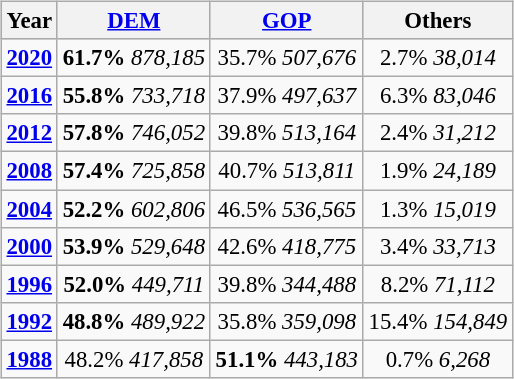<table class="wikitable"  style="float:right; font-size:95%;">
<tr style="background:lightgrey;">
<th>Year</th>
<th><a href='#'>DEM</a></th>
<th><a href='#'>GOP</a></th>
<th>Others</th>
</tr>
<tr>
<td align="center" ><strong><a href='#'>2020</a></strong></td>
<td align="center" ><strong>61.7%</strong> <em>878,185</em></td>
<td align="center" >35.7% <em>507,676</em></td>
<td align="center" >2.7% <em>38,014</em></td>
</tr>
<tr>
<td align="center" ><strong><a href='#'>2016</a></strong></td>
<td align="center" ><strong>55.8%</strong> <em>733,718</em></td>
<td align="center" >37.9% <em>497,637</em></td>
<td align="center" >6.3% <em>83,046</em></td>
</tr>
<tr>
<td align="center" ><strong><a href='#'>2012</a></strong></td>
<td align="center" ><strong>57.8%</strong> <em>746,052</em></td>
<td align="center" >39.8% <em>513,164</em></td>
<td align="center" >2.4% <em>31,212</em></td>
</tr>
<tr>
<td align="center" ><strong><a href='#'>2008</a></strong></td>
<td align="center" ><strong>57.4%</strong> <em>725,858</em></td>
<td align="center" >40.7% <em>513,811</em></td>
<td align="center" >1.9% <em>24,189</em></td>
</tr>
<tr>
<td align="center" ><strong><a href='#'>2004</a></strong></td>
<td align="center" ><strong>52.2%</strong> <em>602,806</em></td>
<td align="center" >46.5% <em>536,565</em></td>
<td align="center" >1.3% <em>15,019</em></td>
</tr>
<tr>
<td align="center" ><strong><a href='#'>2000</a></strong></td>
<td align="center" ><strong>53.9%</strong> <em>529,648</em></td>
<td align="center" >42.6% <em>418,775</em></td>
<td align="center" >3.4% <em>33,713</em></td>
</tr>
<tr>
<td align="center" ><strong><a href='#'>1996</a></strong></td>
<td align="center" ><strong>52.0%</strong> <em>449,711</em></td>
<td align="center" >39.8% <em>344,488</em></td>
<td align="center" >8.2% <em>71,112</em></td>
</tr>
<tr>
<td align="center" ><strong><a href='#'>1992</a></strong></td>
<td align="center" ><strong>48.8%</strong> <em>489,922</em></td>
<td align="center" >35.8% <em>359,098</em></td>
<td align="center" >15.4% <em>154,849</em></td>
</tr>
<tr>
<td align="center" ><strong><a href='#'>1988</a></strong></td>
<td align="center" >48.2% <em>417,858</em></td>
<td align="center" ><strong>51.1%</strong> <em>443,183</em></td>
<td align="center" >0.7% <em>6,268</em></td>
</tr>
</table>
